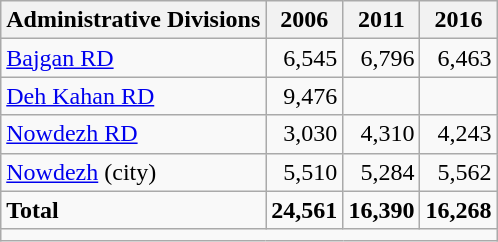<table class="wikitable">
<tr>
<th>Administrative Divisions</th>
<th>2006</th>
<th>2011</th>
<th>2016</th>
</tr>
<tr>
<td><a href='#'>Bajgan RD</a></td>
<td style="text-align: right;">6,545</td>
<td style="text-align: right;">6,796</td>
<td style="text-align: right;">6,463</td>
</tr>
<tr>
<td><a href='#'>Deh Kahan RD</a></td>
<td style="text-align: right;">9,476</td>
<td style="text-align: right;"></td>
<td style="text-align: right;"></td>
</tr>
<tr>
<td><a href='#'>Nowdezh RD</a></td>
<td style="text-align: right;">3,030</td>
<td style="text-align: right;">4,310</td>
<td style="text-align: right;">4,243</td>
</tr>
<tr>
<td><a href='#'>Nowdezh</a> (city)</td>
<td style="text-align: right;">5,510</td>
<td style="text-align: right;">5,284</td>
<td style="text-align: right;">5,562</td>
</tr>
<tr>
<td><strong>Total</strong></td>
<td style="text-align: right;"><strong>24,561</strong></td>
<td style="text-align: right;"><strong>16,390</strong></td>
<td style="text-align: right;"><strong>16,268</strong></td>
</tr>
<tr>
<td colspan=4></td>
</tr>
</table>
